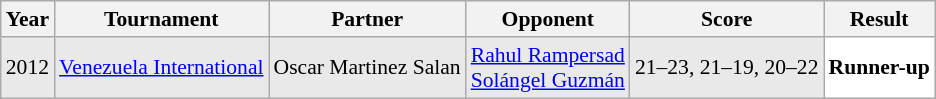<table class="sortable wikitable" style="font-size: 90%;">
<tr>
<th>Year</th>
<th>Tournament</th>
<th>Partner</th>
<th>Opponent</th>
<th>Score</th>
<th>Result</th>
</tr>
<tr style="background:#E9E9E9">
<td align="center">2012</td>
<td align="left"><a href='#'>Venezuela International</a></td>
<td align="left"> Oscar Martinez Salan</td>
<td align="left"> <a href='#'>Rahul Rampersad</a> <br>  <a href='#'>Solángel Guzmán</a></td>
<td align="left">21–23, 21–19, 20–22</td>
<td style="text-align:left; background:white"> <strong>Runner-up</strong></td>
</tr>
</table>
